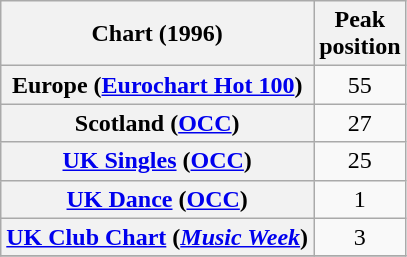<table class="wikitable sortable plainrowheaders" style="text-align:center">
<tr>
<th scope="col">Chart (1996)</th>
<th scope="col">Peak<br>position</th>
</tr>
<tr>
<th scope="row">Europe (<a href='#'>Eurochart Hot 100</a>)</th>
<td>55</td>
</tr>
<tr>
<th scope="row">Scotland (<a href='#'>OCC</a>)</th>
<td>27</td>
</tr>
<tr>
<th scope="row"><a href='#'>UK Singles</a> (<a href='#'>OCC</a>)</th>
<td>25</td>
</tr>
<tr>
<th scope="row"><a href='#'>UK Dance</a> (<a href='#'>OCC</a>)</th>
<td>1</td>
</tr>
<tr>
<th scope="row"><a href='#'>UK Club Chart</a> (<em><a href='#'>Music Week</a></em>)</th>
<td>3</td>
</tr>
<tr>
</tr>
</table>
